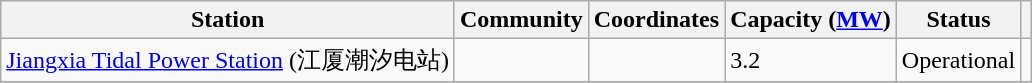<table class="wikitable sortable">
<tr>
<th>Station</th>
<th>Community</th>
<th>Coordinates</th>
<th>Capacity (<a href='#'>MW</a>)</th>
<th>Status</th>
<th></th>
</tr>
<tr>
<td><a href='#'>Jiangxia Tidal Power Station</a> (江厦潮汐电站)</td>
<td></td>
<td></td>
<td>3.2</td>
<td>Operational</td>
<td></td>
</tr>
<tr>
</tr>
</table>
